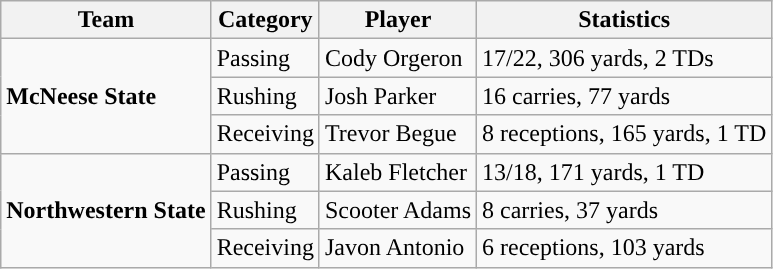<table class="wikitable" style="float: left;">
<tr>
<th>Team</th>
<th>Category</th>
<th>Player</th>
<th>Statistics</th>
</tr>
<tr>
<td rowspan=3><strong>McNeese State</strong></td>
<td>Passing</td>
<td>Cody Orgeron</td>
<td>17/22, 306 yards, 2 TDs</td>
</tr>
<tr>
<td>Rushing</td>
<td>Josh Parker</td>
<td>16 carries, 77 yards</td>
</tr>
<tr>
<td>Receiving</td>
<td>Trevor Begue</td>
<td>8 receptions, 165 yards, 1 TD</td>
</tr>
<tr>
<td rowspan=3><strong>Northwestern State</strong></td>
<td>Passing</td>
<td>Kaleb Fletcher</td>
<td>13/18, 171 yards, 1 TD</td>
</tr>
<tr>
<td>Rushing</td>
<td>Scooter Adams</td>
<td>8 carries, 37 yards</td>
</tr>
<tr>
<td>Receiving</td>
<td>Javon Antonio</td>
<td>6 receptions, 103 yards</td>
</tr>
</table>
